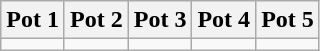<table class="wikitable">
<tr>
<th width=20%>Pot 1</th>
<th width=20%>Pot 2</th>
<th width=20%>Pot 3</th>
<th width=20%>Pot 4</th>
<th width=20%>Pot 5</th>
</tr>
<tr style="vertical-align:top">
<td></td>
<td></td>
<td></td>
<td></td>
<td></td>
</tr>
</table>
